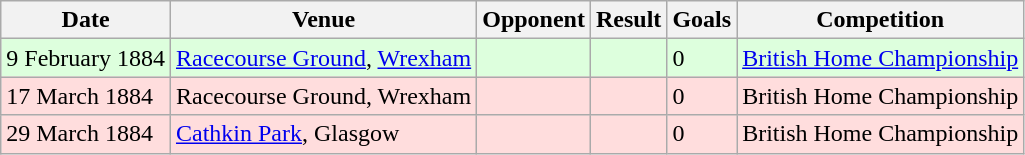<table class="wikitable">
<tr>
<th>Date</th>
<th>Venue</th>
<th>Opponent</th>
<th>Result</th>
<th>Goals</th>
<th>Competition</th>
</tr>
<tr style="background:#dfd;">
<td>9 February 1884</td>
<td><a href='#'>Racecourse Ground</a>, <a href='#'>Wrexham</a></td>
<td></td>
<td></td>
<td>0</td>
<td><a href='#'>British Home Championship</a></td>
</tr>
<tr style="background:#fdd;">
<td>17 March 1884</td>
<td>Racecourse Ground, Wrexham</td>
<td></td>
<td></td>
<td>0</td>
<td>British Home Championship</td>
</tr>
<tr style="background:#fdd;">
<td>29 March 1884</td>
<td><a href='#'>Cathkin Park</a>, Glasgow</td>
<td></td>
<td></td>
<td>0</td>
<td>British Home Championship</td>
</tr>
</table>
